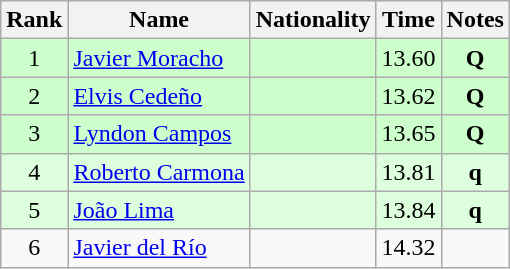<table class="wikitable sortable" style="text-align:center">
<tr>
<th>Rank</th>
<th>Name</th>
<th>Nationality</th>
<th>Time</th>
<th>Notes</th>
</tr>
<tr bgcolor=ccffcc>
<td align=center>1</td>
<td align=left><a href='#'>Javier Moracho</a></td>
<td align=left></td>
<td>13.60</td>
<td><strong>Q</strong></td>
</tr>
<tr bgcolor=ccffcc>
<td align=center>2</td>
<td align=left><a href='#'>Elvis Cedeño</a></td>
<td align=left></td>
<td>13.62</td>
<td><strong>Q</strong></td>
</tr>
<tr bgcolor=ccffcc>
<td align=center>3</td>
<td align=left><a href='#'>Lyndon Campos</a></td>
<td align=left></td>
<td>13.65</td>
<td><strong>Q</strong></td>
</tr>
<tr bgcolor=ddffdd>
<td align=center>4</td>
<td align=left><a href='#'>Roberto Carmona</a></td>
<td align=left></td>
<td>13.81</td>
<td><strong>q</strong></td>
</tr>
<tr bgcolor=ddffdd>
<td align=center>5</td>
<td align=left><a href='#'>João Lima</a></td>
<td align=left></td>
<td>13.84</td>
<td><strong>q</strong></td>
</tr>
<tr>
<td align=center>6</td>
<td align=left><a href='#'>Javier del Río</a></td>
<td align=left></td>
<td>14.32</td>
<td></td>
</tr>
</table>
